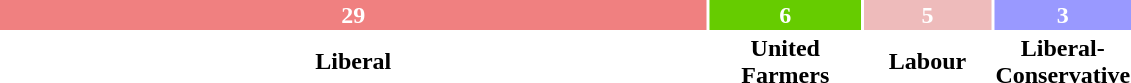<table style="width:60%; text-align:center;">
<tr style="color:white;">
<td style="background:#F08080; width:67.44%;"><strong>29</strong></td>
<td style="background:#66CC00; width:13.95%;"><strong>6</strong></td>
<td style="background:#EEBBBB; width:11.63%;"><strong>5</strong></td>
<td style="background:#9999FF; width:6.98%;"><strong>3</strong></td>
</tr>
<tr>
<td><span><strong>Liberal</strong></span></td>
<td><span><strong>United Farmers</strong></span></td>
<td><span><strong>Labour</strong></span></td>
<td><span><strong>Liberal-Conservative</strong></span></td>
</tr>
</table>
